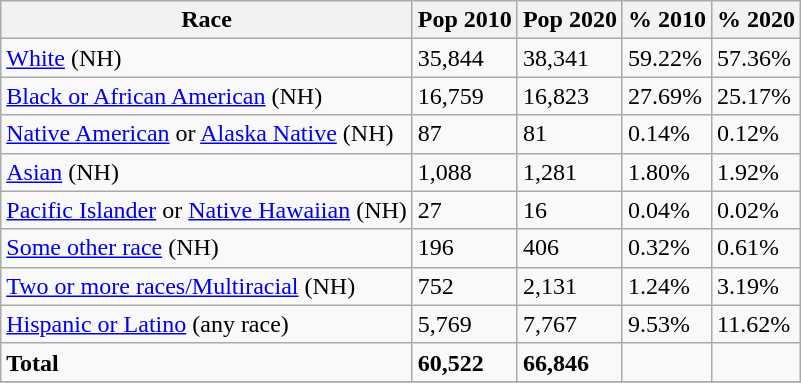<table class="wikitable">
<tr>
<th>Race</th>
<th>Pop 2010</th>
<th>Pop 2020</th>
<th>% 2010</th>
<th>% 2020</th>
</tr>
<tr>
<td><a href='#'>White</a> (NH)</td>
<td>35,844</td>
<td>38,341</td>
<td>59.22%</td>
<td>57.36%</td>
</tr>
<tr>
<td><a href='#'>Black or African American</a> (NH)</td>
<td>16,759</td>
<td>16,823</td>
<td>27.69%</td>
<td>25.17%</td>
</tr>
<tr>
<td><a href='#'>Native American</a> or <a href='#'>Alaska Native</a> (NH)</td>
<td>87</td>
<td>81</td>
<td>0.14%</td>
<td>0.12%</td>
</tr>
<tr>
<td><a href='#'>Asian</a> (NH)</td>
<td>1,088</td>
<td>1,281</td>
<td>1.80%</td>
<td>1.92%</td>
</tr>
<tr>
<td><a href='#'>Pacific Islander</a> or <a href='#'>Native Hawaiian</a> (NH)</td>
<td>27</td>
<td>16</td>
<td>0.04%</td>
<td>0.02%</td>
</tr>
<tr>
<td><a href='#'>Some other race</a> (NH)</td>
<td>196</td>
<td>406</td>
<td>0.32%</td>
<td>0.61%</td>
</tr>
<tr>
<td><a href='#'>Two or more races/Multiracial</a> (NH)</td>
<td>752</td>
<td>2,131</td>
<td>1.24%</td>
<td>3.19%</td>
</tr>
<tr>
<td><a href='#'>Hispanic or Latino</a> (any race)</td>
<td>5,769</td>
<td>7,767</td>
<td>9.53%</td>
<td>11.62%</td>
</tr>
<tr>
<td><strong>Total</strong></td>
<td><strong>60,522</strong></td>
<td><strong>66,846</strong></td>
<td></td>
<td></td>
</tr>
<tr>
</tr>
</table>
